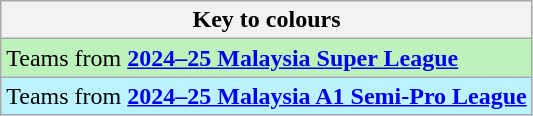<table class="wikitable">
<tr>
<th>Key to colours</th>
</tr>
<tr bgcolor=#BBF3BB>
<td>Teams from <strong><a href='#'>2024–25 Malaysia Super League</a></strong></td>
</tr>
<tr bgcolor=#BBF3FF>
<td>Teams from <strong><a href='#'>2024–25 Malaysia A1 Semi-Pro League</a></strong></td>
</tr>
</table>
